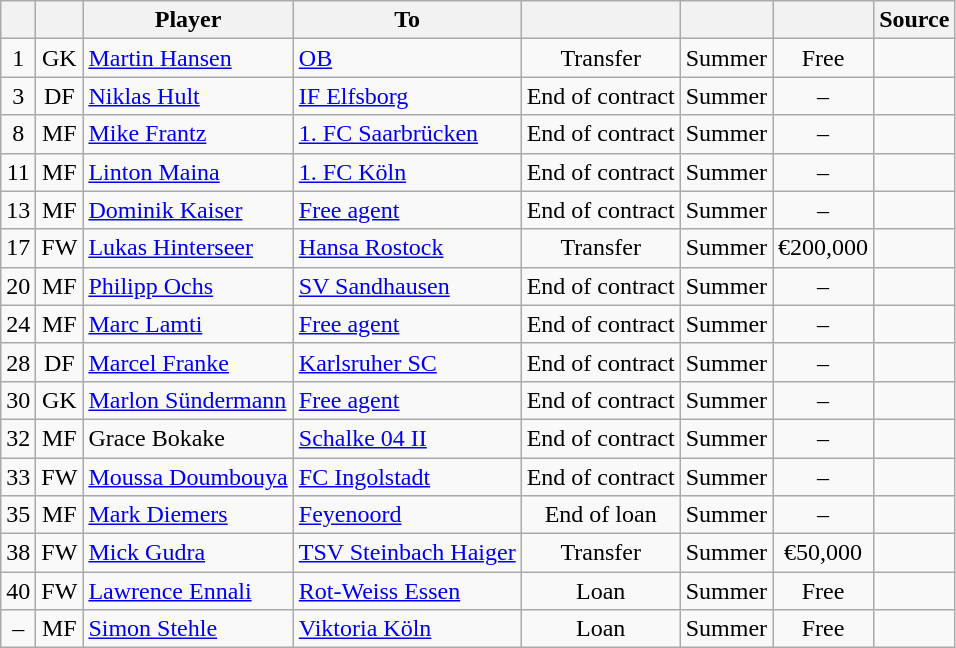<table class="wikitable" style="text-align:center;">
<tr>
<th></th>
<th></th>
<th>Player</th>
<th>To</th>
<th></th>
<th></th>
<th></th>
<th>Source</th>
</tr>
<tr>
<td>1</td>
<td>GK</td>
<td align="left"> <a href='#'>Martin Hansen</a></td>
<td align="left"> <a href='#'>OB</a></td>
<td>Transfer</td>
<td>Summer</td>
<td>Free</td>
<td></td>
</tr>
<tr>
<td>3</td>
<td>DF</td>
<td align="left"> <a href='#'>Niklas Hult</a></td>
<td align="left"> <a href='#'>IF Elfsborg</a></td>
<td>End of contract</td>
<td>Summer</td>
<td>–</td>
<td></td>
</tr>
<tr>
<td>8</td>
<td>MF</td>
<td align="left"> <a href='#'>Mike Frantz</a></td>
<td align="left"> <a href='#'>1. FC Saarbrücken</a></td>
<td>End of contract</td>
<td>Summer</td>
<td>–</td>
<td></td>
</tr>
<tr>
<td>11</td>
<td>MF</td>
<td align="left"> <a href='#'>Linton Maina</a></td>
<td align="left"> <a href='#'>1. FC Köln</a></td>
<td>End of contract</td>
<td>Summer</td>
<td>–</td>
<td></td>
</tr>
<tr>
<td>13</td>
<td>MF</td>
<td align="left"> <a href='#'>Dominik Kaiser</a></td>
<td align="left"> <a href='#'>Free agent</a></td>
<td>End of contract</td>
<td>Summer</td>
<td>–</td>
<td></td>
</tr>
<tr>
<td>17</td>
<td>FW</td>
<td align="left"> <a href='#'>Lukas Hinterseer</a></td>
<td align="left"> <a href='#'>Hansa Rostock</a></td>
<td>Transfer</td>
<td>Summer</td>
<td>€200,000</td>
<td></td>
</tr>
<tr>
<td>20</td>
<td>MF</td>
<td align="left"> <a href='#'>Philipp Ochs</a></td>
<td align="left"> <a href='#'>SV Sandhausen</a></td>
<td>End of contract</td>
<td>Summer</td>
<td>–</td>
<td></td>
</tr>
<tr>
<td>24</td>
<td>MF</td>
<td align="left"> <a href='#'>Marc Lamti</a></td>
<td align="left"> <a href='#'>Free agent</a></td>
<td>End of contract</td>
<td>Summer</td>
<td>–</td>
<td></td>
</tr>
<tr>
<td>28</td>
<td>DF</td>
<td align="left"> <a href='#'>Marcel Franke</a></td>
<td align="left"> <a href='#'>Karlsruher SC</a></td>
<td>End of contract</td>
<td>Summer</td>
<td>–</td>
<td></td>
</tr>
<tr>
<td>30</td>
<td>GK</td>
<td align="left"> <a href='#'>Marlon Sündermann</a></td>
<td align="left"> <a href='#'>Free agent</a></td>
<td>End of contract</td>
<td>Summer</td>
<td>–</td>
<td></td>
</tr>
<tr>
<td>32</td>
<td>MF</td>
<td align="left"> Grace Bokake</td>
<td align="left"> <a href='#'>Schalke 04 II</a></td>
<td>End of contract</td>
<td>Summer</td>
<td>–</td>
<td></td>
</tr>
<tr>
<td>33</td>
<td>FW</td>
<td align="left"> <a href='#'>Moussa Doumbouya</a></td>
<td align="left"> <a href='#'>FC Ingolstadt</a></td>
<td>End of contract</td>
<td>Summer</td>
<td>–</td>
<td></td>
</tr>
<tr>
<td>35</td>
<td>MF</td>
<td align="left"> <a href='#'>Mark Diemers</a></td>
<td align="left"> <a href='#'>Feyenoord</a></td>
<td>End of loan</td>
<td>Summer</td>
<td>–</td>
<td></td>
</tr>
<tr>
<td>38</td>
<td>FW</td>
<td align="left"> <a href='#'>Mick Gudra</a></td>
<td align="left"> <a href='#'>TSV Steinbach Haiger</a></td>
<td>Transfer</td>
<td>Summer</td>
<td>€50,000</td>
<td></td>
</tr>
<tr>
<td>40</td>
<td>FW</td>
<td align="left"> <a href='#'>Lawrence Ennali</a></td>
<td align="left"> <a href='#'>Rot-Weiss Essen</a></td>
<td>Loan</td>
<td>Summer</td>
<td>Free</td>
<td></td>
</tr>
<tr>
<td>–</td>
<td>MF</td>
<td align="left"> <a href='#'>Simon Stehle</a></td>
<td align="left"> <a href='#'>Viktoria Köln</a></td>
<td>Loan</td>
<td>Summer</td>
<td>Free</td>
<td></td>
</tr>
</table>
